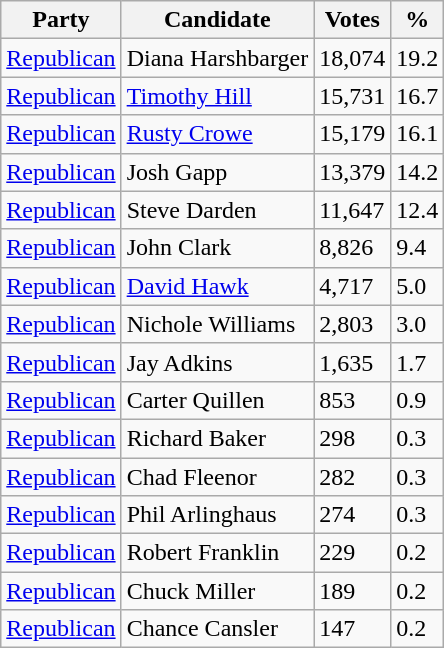<table class="wikitable">
<tr>
<th>Party</th>
<th>Candidate</th>
<th>Votes</th>
<th>%</th>
</tr>
<tr>
<td><a href='#'>Republican</a></td>
<td>Diana Harshbarger</td>
<td>18,074</td>
<td>19.2</td>
</tr>
<tr>
<td><a href='#'>Republican</a></td>
<td><a href='#'>Timothy Hill</a></td>
<td>15,731</td>
<td>16.7</td>
</tr>
<tr>
<td><a href='#'>Republican</a></td>
<td><a href='#'>Rusty Crowe</a></td>
<td>15,179</td>
<td>16.1</td>
</tr>
<tr>
<td><a href='#'>Republican</a></td>
<td>Josh Gapp</td>
<td>13,379</td>
<td>14.2</td>
</tr>
<tr>
<td><a href='#'>Republican</a></td>
<td>Steve Darden</td>
<td>11,647</td>
<td>12.4</td>
</tr>
<tr>
<td><a href='#'>Republican</a></td>
<td>John Clark</td>
<td>8,826</td>
<td>9.4</td>
</tr>
<tr>
<td><a href='#'>Republican</a></td>
<td><a href='#'>David Hawk</a></td>
<td>4,717</td>
<td>5.0</td>
</tr>
<tr>
<td><a href='#'>Republican</a></td>
<td>Nichole Williams</td>
<td>2,803</td>
<td>3.0</td>
</tr>
<tr>
<td><a href='#'>Republican</a></td>
<td>Jay Adkins</td>
<td>1,635</td>
<td>1.7</td>
</tr>
<tr>
<td><a href='#'>Republican</a></td>
<td>Carter Quillen</td>
<td>853</td>
<td>0.9</td>
</tr>
<tr>
<td><a href='#'>Republican</a></td>
<td>Richard Baker</td>
<td>298</td>
<td>0.3</td>
</tr>
<tr>
<td><a href='#'>Republican</a></td>
<td>Chad Fleenor</td>
<td>282</td>
<td>0.3</td>
</tr>
<tr>
<td><a href='#'>Republican</a></td>
<td>Phil Arlinghaus</td>
<td>274</td>
<td>0.3</td>
</tr>
<tr>
<td><a href='#'>Republican</a></td>
<td>Robert Franklin</td>
<td>229</td>
<td>0.2</td>
</tr>
<tr>
<td><a href='#'>Republican</a></td>
<td>Chuck Miller</td>
<td>189</td>
<td>0.2</td>
</tr>
<tr>
<td><a href='#'>Republican</a></td>
<td>Chance Cansler</td>
<td>147</td>
<td>0.2</td>
</tr>
</table>
